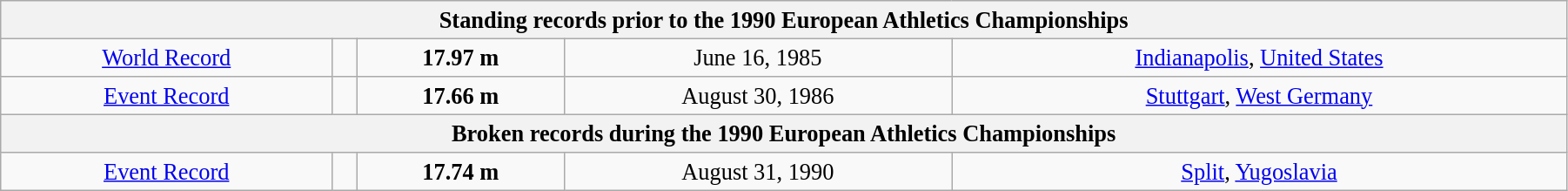<table class="wikitable" style=" text-align:center; font-size:110%;" width="95%">
<tr>
<th colspan="5">Standing records prior to the 1990 European Athletics Championships</th>
</tr>
<tr>
<td><a href='#'>World Record</a></td>
<td></td>
<td><strong>17.97 m</strong></td>
<td>June 16, 1985</td>
<td> <a href='#'>Indianapolis</a>, <a href='#'>United States</a></td>
</tr>
<tr>
<td><a href='#'>Event Record</a></td>
<td></td>
<td><strong>17.66 m</strong></td>
<td>August 30, 1986</td>
<td> <a href='#'>Stuttgart</a>, <a href='#'>West Germany</a></td>
</tr>
<tr>
<th colspan="5">Broken records during the 1990 European Athletics Championships</th>
</tr>
<tr>
<td><a href='#'>Event Record</a></td>
<td></td>
<td><strong>17.74 m</strong></td>
<td>August 31, 1990</td>
<td> <a href='#'>Split</a>, <a href='#'>Yugoslavia</a></td>
</tr>
</table>
